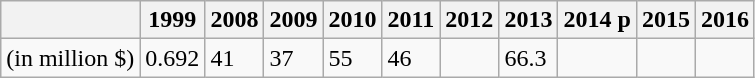<table class="wikitable">
<tr>
<th></th>
<th>1999</th>
<th>2008</th>
<th>2009</th>
<th>2010</th>
<th>2011</th>
<th>2012</th>
<th>2013</th>
<th>2014 p</th>
<th>2015</th>
<th>2016</th>
</tr>
<tr>
<td>(in million $)</td>
<td>0.692</td>
<td>41</td>
<td>37</td>
<td>55</td>
<td>46</td>
<td></td>
<td>66.3</td>
<td></td>
<td></td>
<td></td>
</tr>
</table>
